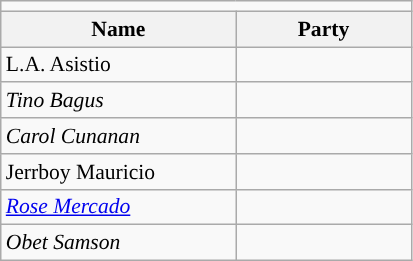<table class="wikitable" style="font-size:90%">
<tr>
<td colspan="4"></td>
</tr>
<tr>
<th width="150px">Name</th>
<th colspan="2" width="110px">Party</th>
</tr>
<tr>
<td>L.A. Asistio</td>
<td></td>
</tr>
<tr>
<td><em>Tino Bagus</em></td>
<td></td>
</tr>
<tr>
<td><em>Carol Cunanan</em></td>
<td></td>
</tr>
<tr>
<td>Jerrboy Mauricio</td>
<td></td>
</tr>
<tr>
<td><em><a href='#'>Rose Mercado</a></em></td>
<td></td>
</tr>
<tr>
<td><em>Obet Samson</em></td>
<td></td>
</tr>
</table>
